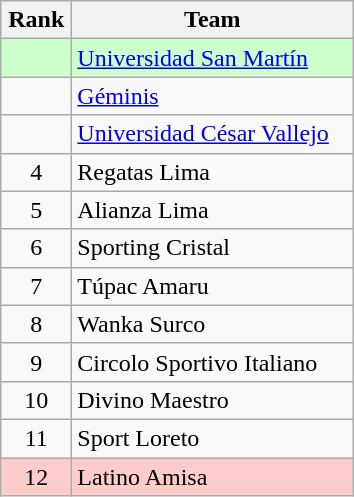<table class="wikitable" style="text-align: center;">
<tr>
<th width=40>Rank</th>
<th width=180>Team</th>
</tr>
<tr bgcolor=#ccffcc align=center>
<td></td>
<td style="text-align:left;"><a href='#'>Universidad San Martín</a></td>
</tr>
<tr align=center>
<td></td>
<td style="text-align:left;"><a href='#'>Géminis</a></td>
</tr>
<tr align=center>
<td></td>
<td style="text-align:left;"><a href='#'>Universidad César Vallejo</a></td>
</tr>
<tr align=center>
<td>4</td>
<td style="text-align:left;">Regatas Lima</td>
</tr>
<tr align=center>
<td>5</td>
<td style="text-align:left;">Alianza Lima</td>
</tr>
<tr align=center>
<td>6</td>
<td style="text-align:left;">Sporting Cristal</td>
</tr>
<tr align=center>
<td>7</td>
<td style="text-align:left;">Túpac Amaru</td>
</tr>
<tr align=center>
<td>8</td>
<td style="text-align:left;">Wanka Surco</td>
</tr>
<tr align=center>
<td>9</td>
<td style="text-align:left;">Circolo Sportivo Italiano</td>
</tr>
<tr align=center>
<td>10</td>
<td style="text-align:left;">Divino Maestro</td>
</tr>
<tr align=center>
<td>11</td>
<td style="text-align:left;">Sport Loreto</td>
</tr>
<tr bgcolor=#ffcccc align=center>
<td>12</td>
<td style="text-align:left;">Latino Amisa</td>
</tr>
</table>
